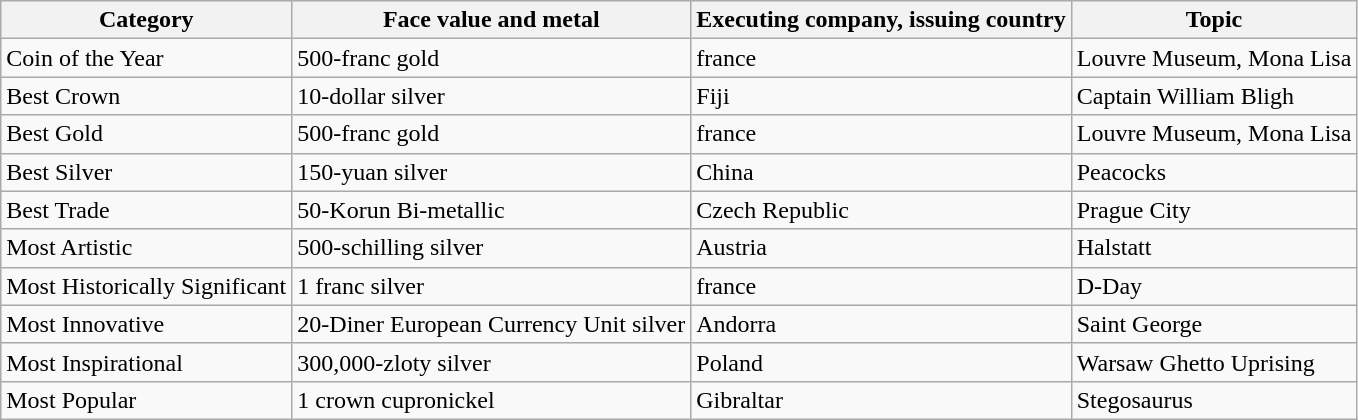<table class="wikitable plainrowheaders">
<tr>
<th>Category</th>
<th>Face value and metal</th>
<th>Executing company, issuing country</th>
<th>Topic</th>
</tr>
<tr>
<td>Coin of the Year</td>
<td>500-franc gold</td>
<td>france</td>
<td>Louvre Museum, Mona Lisa</td>
</tr>
<tr>
<td>Best Crown</td>
<td>10-dollar silver</td>
<td>Fiji</td>
<td>Captain William Bligh</td>
</tr>
<tr>
<td>Best Gold</td>
<td>500-franc gold</td>
<td>france</td>
<td>Louvre Museum, Mona Lisa</td>
</tr>
<tr>
<td>Best Silver</td>
<td>150-yuan silver</td>
<td>China</td>
<td>Peacocks</td>
</tr>
<tr>
<td>Best Trade</td>
<td>50-Korun Bi-metallic</td>
<td>Czech Republic</td>
<td>Prague City</td>
</tr>
<tr>
<td>Most Artistic</td>
<td>500-schilling silver</td>
<td>Austria</td>
<td>Halstatt</td>
</tr>
<tr>
<td>Most Historically Significant</td>
<td>1 franc silver</td>
<td>france</td>
<td>D-Day</td>
</tr>
<tr>
<td>Most Innovative</td>
<td>20-Diner European Currency Unit silver</td>
<td>Andorra</td>
<td>Saint George</td>
</tr>
<tr>
<td>Most Inspirational</td>
<td>300,000-zloty silver</td>
<td>Poland</td>
<td>Warsaw Ghetto Uprising</td>
</tr>
<tr>
<td>Most Popular</td>
<td>1 crown cupronickel</td>
<td>Gibraltar</td>
<td>Stegosaurus</td>
</tr>
</table>
